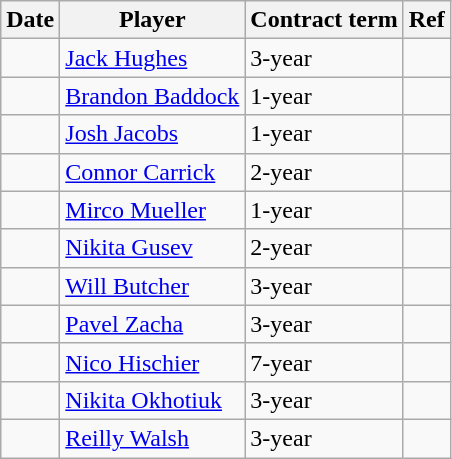<table class="wikitable">
<tr>
<th>Date</th>
<th>Player</th>
<th>Contract term</th>
<th>Ref</th>
</tr>
<tr>
<td></td>
<td><a href='#'>Jack Hughes</a></td>
<td>3-year</td>
<td></td>
</tr>
<tr>
<td></td>
<td><a href='#'>Brandon Baddock</a></td>
<td>1-year</td>
<td></td>
</tr>
<tr>
<td></td>
<td><a href='#'>Josh Jacobs</a></td>
<td>1-year</td>
<td></td>
</tr>
<tr>
<td></td>
<td><a href='#'>Connor Carrick</a></td>
<td>2-year</td>
<td></td>
</tr>
<tr>
<td></td>
<td><a href='#'>Mirco Mueller</a></td>
<td>1-year</td>
<td></td>
</tr>
<tr>
<td></td>
<td><a href='#'>Nikita Gusev</a></td>
<td>2-year</td>
<td></td>
</tr>
<tr>
<td></td>
<td><a href='#'>Will Butcher</a></td>
<td>3-year</td>
<td></td>
</tr>
<tr>
<td></td>
<td><a href='#'>Pavel Zacha</a></td>
<td>3-year</td>
<td></td>
</tr>
<tr>
<td></td>
<td><a href='#'>Nico Hischier</a></td>
<td>7-year</td>
<td></td>
</tr>
<tr>
<td></td>
<td><a href='#'>Nikita Okhotiuk</a></td>
<td>3-year</td>
<td></td>
</tr>
<tr>
<td></td>
<td><a href='#'>Reilly Walsh</a></td>
<td>3-year</td>
<td></td>
</tr>
</table>
